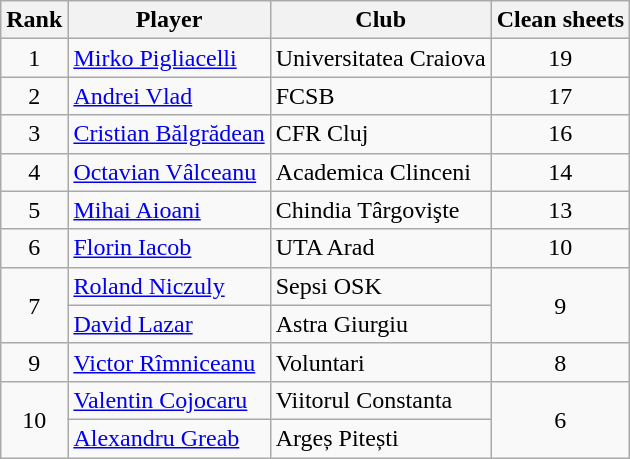<table class="wikitable">
<tr>
<th>Rank</th>
<th>Player</th>
<th>Club</th>
<th>Clean sheets</th>
</tr>
<tr>
<td rowspan=1 align=center>1</td>
<td> <a href='#'>Mirko Pigliacelli</a></td>
<td>Universitatea Craiova</td>
<td rowspan=1 align=center>19</td>
</tr>
<tr>
<td rowspan=1 align=center>2</td>
<td> <a href='#'>Andrei Vlad</a></td>
<td>FCSB</td>
<td rowspan=1 align=center>17</td>
</tr>
<tr>
<td rowspan=1 align=center>3</td>
<td> <a href='#'>Cristian Bălgrădean</a></td>
<td>CFR Cluj</td>
<td rowspan=1 align=center>16</td>
</tr>
<tr>
<td rowspan=1 align=center>4</td>
<td> <a href='#'>Octavian Vâlceanu</a></td>
<td>Academica Clinceni</td>
<td rowspan=1 align=center>14</td>
</tr>
<tr>
<td rowspan=1 align=center>5</td>
<td> <a href='#'>Mihai Aioani</a></td>
<td>Chindia Târgovişte</td>
<td rowspan=1 align=center>13</td>
</tr>
<tr>
<td rowspan=1 align=center>6</td>
<td> <a href='#'>Florin Iacob</a></td>
<td>UTA Arad</td>
<td rowspan=1 align=center>10</td>
</tr>
<tr>
<td rowspan=2 align=center>7</td>
<td> <a href='#'>Roland Niczuly</a></td>
<td>Sepsi OSK</td>
<td rowspan=2 align=center>9</td>
</tr>
<tr>
<td> <a href='#'>David Lazar</a></td>
<td>Astra Giurgiu</td>
</tr>
<tr>
<td rowspan=1 align=center>9</td>
<td> <a href='#'>Victor Rîmniceanu</a></td>
<td>Voluntari</td>
<td rowspan=1 align=center>8</td>
</tr>
<tr>
<td rowspan=2 align=center>10</td>
<td> <a href='#'>Valentin Cojocaru</a></td>
<td>Viitorul Constanta</td>
<td rowspan=2 align=center>6</td>
</tr>
<tr>
<td> <a href='#'>Alexandru Greab</a></td>
<td>Argeș Pitești</td>
</tr>
</table>
